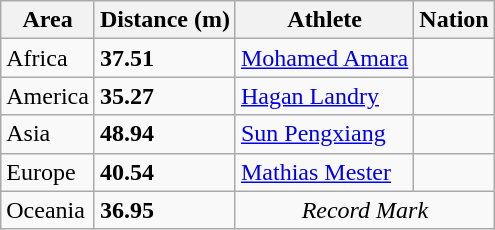<table class="wikitable">
<tr>
<th>Area</th>
<th>Distance (m)</th>
<th>Athlete</th>
<th>Nation</th>
</tr>
<tr>
<td>Africa</td>
<td><strong>37.51</strong></td>
<td><a href='#'>Mohamed Amara</a></td>
<td></td>
</tr>
<tr>
<td>America</td>
<td><strong>35.27</strong></td>
<td><a href='#'>Hagan Landry</a></td>
<td></td>
</tr>
<tr>
<td>Asia</td>
<td><strong>48.94</strong> </td>
<td><a href='#'>Sun Pengxiang</a></td>
<td></td>
</tr>
<tr>
<td>Europe</td>
<td><strong>40.54</strong></td>
<td><a href='#'>Mathias Mester</a></td>
<td></td>
</tr>
<tr>
<td>Oceania</td>
<td><strong>36.95</strong></td>
<td colspan="2" align="center"><em>Record Mark</em></td>
</tr>
</table>
